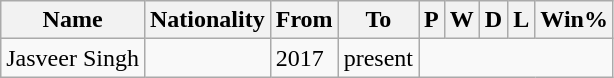<table class="wikitable plainrowheaders sortable" style="text-align:center">
<tr>
<th>Name</th>
<th>Nationality</th>
<th>From</th>
<th class="unsortable">To</th>
<th>P</th>
<th>W</th>
<th>D</th>
<th>L</th>
<th>Win%</th>
</tr>
<tr>
<td scope=row style=text-align:left>Jasveer Singh</td>
<td align=left></td>
<td align=left>2017</td>
<td align=left>present<br></td>
</tr>
</table>
